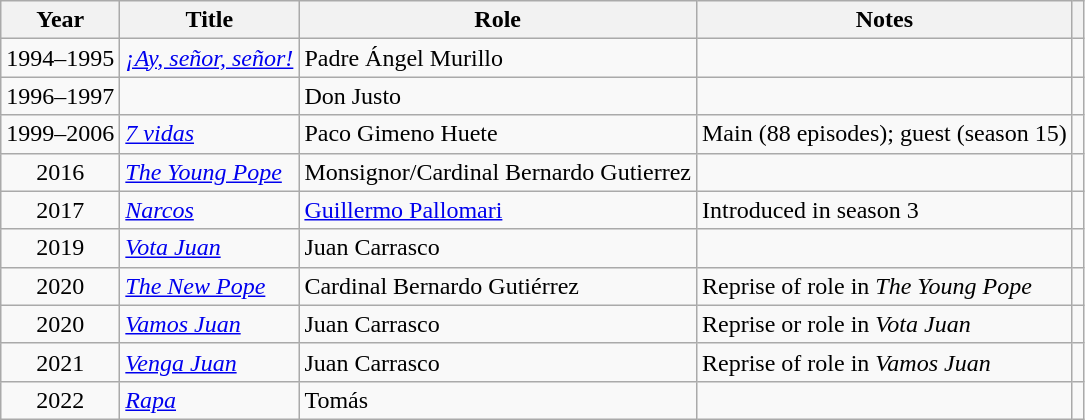<table class="wikitable sortable">
<tr>
<th>Year</th>
<th>Title</th>
<th>Role</th>
<th class="unsortable">Notes</th>
<th></th>
</tr>
<tr>
<td align = "center">1994–1995</td>
<td><em><a href='#'>¡Ay, señor, señor!</a></em></td>
<td>Padre Ángel Murillo</td>
<td></td>
<td align = "center"></td>
</tr>
<tr>
<td align = "center">1996–1997</td>
<td><em></em></td>
<td>Don Justo</td>
<td></td>
<td align = "center"></td>
</tr>
<tr>
<td align = "center">1999–2006</td>
<td><em><a href='#'>7 vidas</a></em></td>
<td>Paco Gimeno Huete</td>
<td>Main (88 episodes); guest (season 15)</td>
<td align = "center"></td>
</tr>
<tr>
<td align = "center">2016</td>
<td><em><a href='#'>The Young Pope</a></em></td>
<td>Monsignor/Cardinal Bernardo Gutierrez</td>
<td></td>
<td align = "center"></td>
</tr>
<tr>
<td align = "center">2017</td>
<td><em><a href='#'>Narcos</a></em></td>
<td><a href='#'>Guillermo Pallomari</a></td>
<td>Introduced in season 3</td>
<td align = "center"></td>
</tr>
<tr>
<td align = "center">2019</td>
<td><em><a href='#'>Vota Juan</a></em></td>
<td>Juan Carrasco</td>
<td></td>
<td align = "center"></td>
</tr>
<tr>
<td align = "center">2020</td>
<td><em><a href='#'>The New Pope</a></em></td>
<td>Cardinal Bernardo Gutiérrez</td>
<td>Reprise of role in <em>The Young Pope</em></td>
<td align = "center"></td>
</tr>
<tr>
<td align =" center">2020</td>
<td><em><a href='#'>Vamos Juan</a></em></td>
<td>Juan Carrasco</td>
<td>Reprise or role in <em>Vota Juan</em></td>
<td align = "center"></td>
</tr>
<tr>
<td align = "center">2021</td>
<td><em><a href='#'>Venga Juan</a></em></td>
<td>Juan Carrasco</td>
<td>Reprise of role in <em>Vamos Juan</em></td>
<td align = "center"></td>
</tr>
<tr>
<td align = "center">2022</td>
<td><em><a href='#'>Rapa</a></em></td>
<td>Tomás</td>
<td></td>
<td align = "center"></td>
</tr>
</table>
